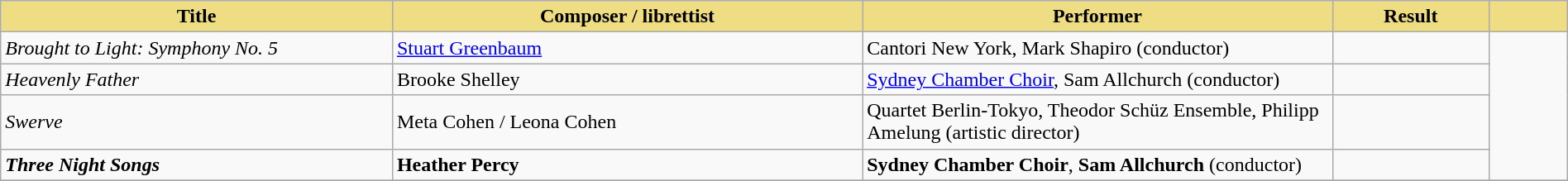<table class="wikitable" width=100%>
<tr>
<th style="width:25%;background:#EEDD82;">Title</th>
<th style="width:30%;background:#EEDD82;">Composer / librettist</th>
<th style="width:30%;background:#EEDD82;">Performer</th>
<th style="width:10%;background:#EEDD82;">Result</th>
<th style="width:5%;background:#EEDD82;"></th>
</tr>
<tr>
<td><em>Brought to Light: Symphony No. 5</em></td>
<td><a href='#'>Stuart Greenbaum</a></td>
<td>Cantori New York, Mark Shapiro (conductor)</td>
<td></td>
<td rowspan="4"></td>
</tr>
<tr>
<td><em>Heavenly Father</em></td>
<td>Brooke Shelley</td>
<td><a href='#'>Sydney Chamber Choir</a>, Sam Allchurch (conductor)</td>
<td></td>
</tr>
<tr>
<td><em>Swerve</em></td>
<td>Meta Cohen / Leona Cohen</td>
<td>Quartet Berlin-Tokyo, Theodor Schüz Ensemble, Philipp Amelung (artistic director)</td>
<td></td>
</tr>
<tr>
<td><strong><em>Three Night Songs</em></strong></td>
<td><strong>Heather Percy</strong></td>
<td><strong>Sydney Chamber Choir</strong>, <strong>Sam Allchurch</strong> (conductor)</td>
<td></td>
</tr>
<tr>
</tr>
</table>
